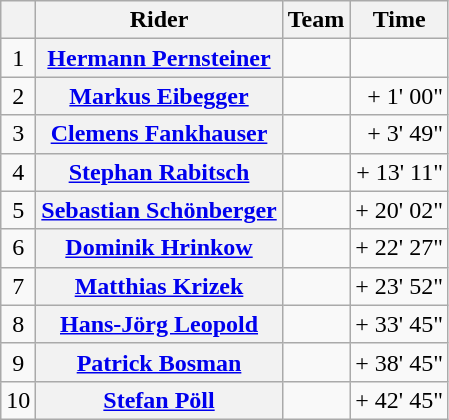<table class="wikitable plainrowheaders">
<tr>
<th></th>
<th>Rider</th>
<th>Team</th>
<th>Time</th>
</tr>
<tr>
<td style="text-align:center;">1</td>
<th scope="row"><a href='#'>Hermann Pernsteiner</a> </th>
<td></td>
<td style="text-align:right;"><strong></strong></td>
</tr>
<tr>
<td style="text-align:center;">2</td>
<th scope="row"><a href='#'>Markus Eibegger</a></th>
<td></td>
<td style="text-align:right;">+ 1' 00"</td>
</tr>
<tr>
<td style="text-align:center;">3</td>
<th scope="row"><a href='#'>Clemens Fankhauser</a></th>
<td></td>
<td style="text-align:right;">+ 3' 49"</td>
</tr>
<tr>
<td style="text-align:center;">4</td>
<th scope="row"><a href='#'>Stephan Rabitsch</a></th>
<td></td>
<td style="text-align:right;">+ 13' 11"</td>
</tr>
<tr>
<td style="text-align:center;">5</td>
<th scope="row"><a href='#'>Sebastian Schönberger</a></th>
<td></td>
<td style="text-align:right;">+ 20' 02"</td>
</tr>
<tr>
<td style="text-align:center;">6</td>
<th scope="row"><a href='#'>Dominik Hrinkow</a></th>
<td></td>
<td style="text-align:right;">+ 22' 27"</td>
</tr>
<tr>
<td style="text-align:center;">7</td>
<th scope="row"><a href='#'>Matthias Krizek</a></th>
<td></td>
<td style="text-align:right;">+ 23' 52"</td>
</tr>
<tr>
<td style="text-align:center;">8</td>
<th scope="row"><a href='#'>Hans-Jörg Leopold</a></th>
<td></td>
<td style="text-align:right;">+ 33' 45"</td>
</tr>
<tr>
<td style="text-align:center;">9</td>
<th scope="row"><a href='#'>Patrick Bosman</a></th>
<td></td>
<td style="text-align:right;">+ 38' 45"</td>
</tr>
<tr>
<td style="text-align:center;">10</td>
<th scope="row"><a href='#'>Stefan Pöll</a></th>
<td></td>
<td style="text-align:right;">+ 42' 45"</td>
</tr>
</table>
